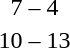<table style="text-align:center">
<tr>
<th width=200></th>
<th width=100></th>
<th width=200></th>
</tr>
<tr>
<td align=right><strong></strong></td>
<td>7 – 4</td>
<td align=left></td>
</tr>
<tr>
<td align=right></td>
<td>10 – 13</td>
<td align=left><strong></strong></td>
</tr>
</table>
